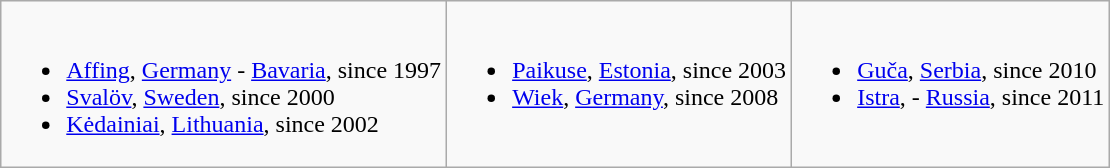<table class="wikitable">
<tr valign="top">
<td><br><ul><li> <a href='#'>Affing</a>, <a href='#'>Germany</a> - <a href='#'>Bavaria</a>, since 1997</li><li> <a href='#'>Svalöv</a>, <a href='#'>Sweden</a>, since 2000</li><li> <a href='#'>Kėdainiai</a>, <a href='#'>Lithuania</a>, since 2002</li></ul></td>
<td><br><ul><li> <a href='#'>Paikuse</a>, <a href='#'>Estonia</a>, since 2003</li><li> <a href='#'>Wiek</a>, <a href='#'>Germany</a>, since 2008</li></ul></td>
<td><br><ul><li> <a href='#'>Guča</a>, <a href='#'>Serbia</a>, since 2010</li><li> <a href='#'>Istra</a>, - <a href='#'>Russia</a>, since 2011</li></ul></td>
</tr>
</table>
